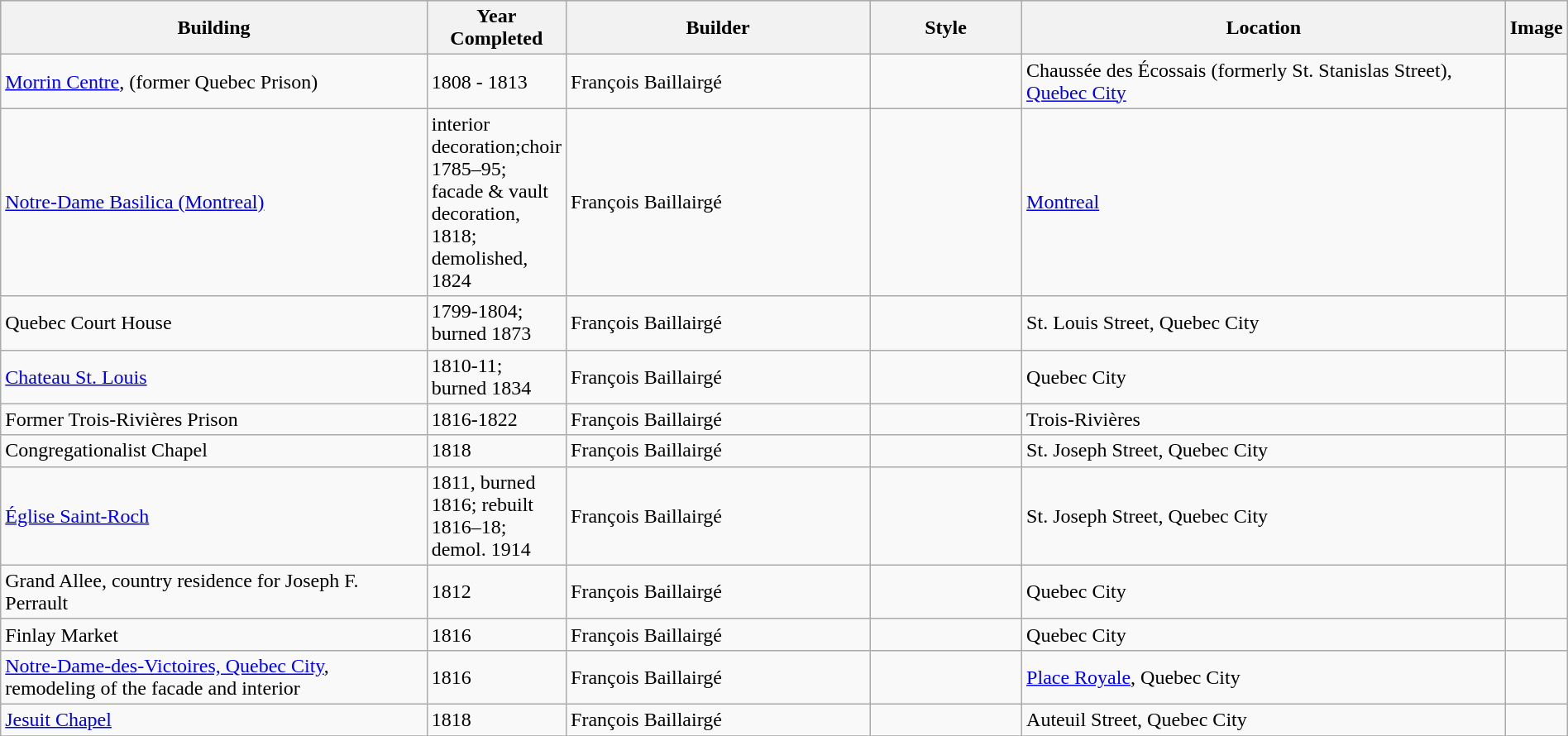<table class="wikitable" style="margin: 1em auto;">
<tr style="background:lightblue;">
<th width=28%>Building</th>
<th width=8%>Year Completed</th>
<th width=20%>Builder</th>
<th width=10%>Style</th>
<th width=32%>Location</th>
<th width=7%>Image</th>
</tr>
<tr>
<td><a href='#'>Morrin Centre</a>, (former Quebec Prison)</td>
<td>1808 - 1813</td>
<td>François Baillairgé</td>
<td></td>
<td>Chaussée des Écossais (formerly St. Stanislas Street), <a href='#'>Quebec City</a></td>
<td></td>
</tr>
<tr>
<td><a href='#'>Notre-Dame Basilica (Montreal)</a></td>
<td>interior decoration;choir 1785–95; facade & vault decoration, 1818; demolished, 1824</td>
<td>François Baillairgé</td>
<td></td>
<td><a href='#'>Montreal</a></td>
<td></td>
</tr>
<tr>
<td>Quebec Court House</td>
<td>1799-1804; burned 1873</td>
<td>François Baillairgé</td>
<td></td>
<td>St. Louis Street, Quebec City</td>
<td></td>
</tr>
<tr>
<td><a href='#'>Chateau St. Louis</a></td>
<td>1810-11; burned 1834</td>
<td>François Baillairgé</td>
<td></td>
<td>Quebec City</td>
<td></td>
</tr>
<tr>
<td>Former Trois-Rivières Prison</td>
<td>1816-1822</td>
<td>François Baillairgé</td>
<td></td>
<td>Trois-Rivières</td>
<td></td>
</tr>
<tr>
<td>Congregationalist Chapel</td>
<td>1818</td>
<td>François Baillairgé</td>
<td></td>
<td>St. Joseph Street, Quebec City</td>
<td></td>
</tr>
<tr>
<td><a href='#'>Église Saint-Roch</a></td>
<td>1811, burned 1816; rebuilt 1816–18; demol. 1914</td>
<td>François Baillairgé</td>
<td></td>
<td>St. Joseph Street, Quebec City</td>
<td></td>
</tr>
<tr>
<td>Grand Allee, country residence for Joseph F. Perrault</td>
<td>1812</td>
<td>François Baillairgé</td>
<td></td>
<td>Quebec City</td>
<td></td>
</tr>
<tr>
<td>Finlay Market</td>
<td>1816</td>
<td>François Baillairgé</td>
<td></td>
<td>Quebec City</td>
<td></td>
</tr>
<tr>
<td><a href='#'>Notre-Dame-des-Victoires, Quebec City</a>, remodeling of the facade and interior</td>
<td>1816</td>
<td>François Baillairgé</td>
<td></td>
<td><a href='#'>Place Royale</a>, Quebec City</td>
<td></td>
</tr>
<tr>
<td><a href='#'>Jesuit Chapel</a></td>
<td>1818</td>
<td>François Baillairgé</td>
<td></td>
<td>Auteuil Street, Quebec City</td>
<td></td>
</tr>
<tr>
</tr>
</table>
